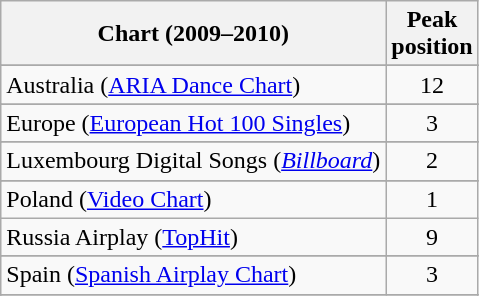<table class="wikitable sortable">
<tr>
<th scope="col">Chart (2009–2010)</th>
<th scope="col">Peak<br>position</th>
</tr>
<tr>
</tr>
<tr>
<td>Australia (<a href='#'>ARIA Dance Chart</a>)</td>
<td style="text-align:center;">12</td>
</tr>
<tr>
</tr>
<tr>
</tr>
<tr>
</tr>
<tr>
</tr>
<tr>
</tr>
<tr>
<td>Europe (<a href='#'>European Hot 100 Singles</a>)</td>
<td style="text-align:center;">3</td>
</tr>
<tr>
</tr>
<tr>
</tr>
<tr>
</tr>
<tr>
</tr>
<tr>
</tr>
<tr>
</tr>
<tr>
<td>Luxembourg Digital Songs (<em><a href='#'>Billboard</a></em>)</td>
<td style="text-align:center;">2</td>
</tr>
<tr>
</tr>
<tr>
</tr>
<tr>
</tr>
<tr>
</tr>
<tr>
</tr>
<tr>
<td>Poland (<a href='#'>Video Chart</a>)</td>
<td align=center>1</td>
</tr>
<tr>
<td>Russia Airplay (<a href='#'>TopHit</a>)</td>
<td style="text-align:center;">9</td>
</tr>
<tr>
</tr>
<tr>
</tr>
<tr>
</tr>
<tr>
<td>Spain (<a href='#'>Spanish Airplay Chart</a>)</td>
<td style="text-align:center;">3</td>
</tr>
<tr>
</tr>
<tr>
</tr>
<tr>
</tr>
</table>
